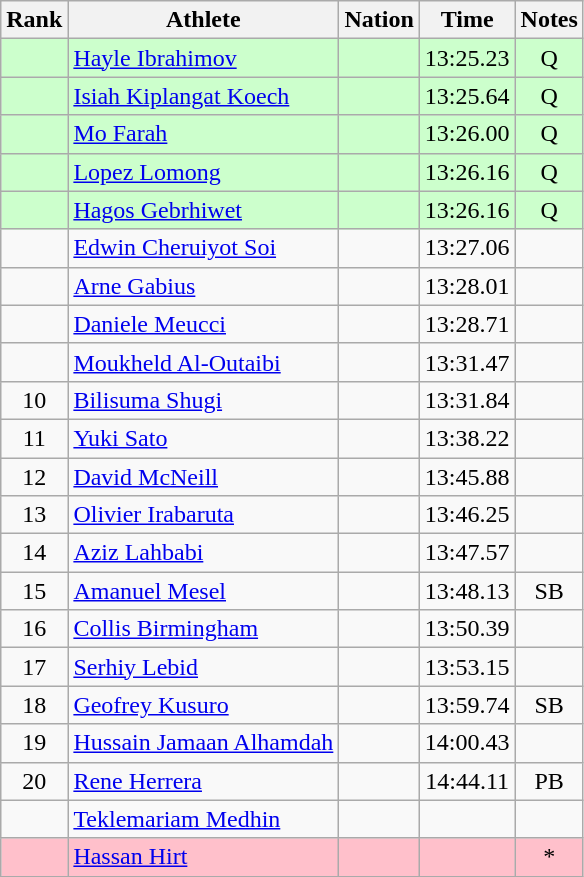<table class="wikitable sortable" style="text-align:center">
<tr>
<th>Rank</th>
<th>Athlete</th>
<th>Nation</th>
<th>Time</th>
<th>Notes</th>
</tr>
<tr bgcolor=ccffcc>
<td></td>
<td align=left><a href='#'>Hayle Ibrahimov</a></td>
<td align=left></td>
<td>13:25.23</td>
<td>Q</td>
</tr>
<tr bgcolor=ccffcc>
<td></td>
<td align=left><a href='#'>Isiah Kiplangat Koech</a></td>
<td align=left></td>
<td>13:25.64</td>
<td>Q</td>
</tr>
<tr bgcolor=ccffcc>
<td></td>
<td align=left><a href='#'>Mo Farah</a></td>
<td align=left></td>
<td>13:26.00</td>
<td>Q</td>
</tr>
<tr bgcolor=ccffcc>
<td></td>
<td align=left><a href='#'>Lopez Lomong</a></td>
<td align=left></td>
<td>13:26.16</td>
<td>Q</td>
</tr>
<tr bgcolor=ccffcc>
<td></td>
<td align=left><a href='#'>Hagos Gebrhiwet</a></td>
<td align=left></td>
<td>13:26.16</td>
<td>Q</td>
</tr>
<tr>
<td></td>
<td align=left><a href='#'>Edwin Cheruiyot Soi</a></td>
<td align=left></td>
<td>13:27.06</td>
<td></td>
</tr>
<tr>
<td></td>
<td align=left><a href='#'>Arne Gabius</a></td>
<td align=left></td>
<td>13:28.01</td>
<td></td>
</tr>
<tr>
<td></td>
<td align=left><a href='#'>Daniele Meucci</a></td>
<td align=left></td>
<td>13:28.71</td>
<td></td>
</tr>
<tr>
<td></td>
<td align=left><a href='#'>Moukheld Al-Outaibi</a></td>
<td align=left></td>
<td>13:31.47</td>
<td></td>
</tr>
<tr>
<td>10</td>
<td align=left><a href='#'>Bilisuma Shugi</a></td>
<td align=left></td>
<td>13:31.84</td>
<td></td>
</tr>
<tr>
<td>11</td>
<td align=left><a href='#'>Yuki Sato</a></td>
<td align=left></td>
<td>13:38.22</td>
<td></td>
</tr>
<tr>
<td>12</td>
<td align=left><a href='#'>David McNeill</a></td>
<td align=left></td>
<td>13:45.88</td>
<td></td>
</tr>
<tr>
<td>13</td>
<td align=left><a href='#'>Olivier Irabaruta</a></td>
<td align=left></td>
<td>13:46.25</td>
<td></td>
</tr>
<tr>
<td>14</td>
<td align=left><a href='#'>Aziz Lahbabi</a></td>
<td align=left></td>
<td>13:47.57</td>
<td></td>
</tr>
<tr>
<td>15</td>
<td align=left><a href='#'>Amanuel Mesel</a></td>
<td align=left></td>
<td>13:48.13</td>
<td>SB</td>
</tr>
<tr>
<td>16</td>
<td align=left><a href='#'>Collis Birmingham</a></td>
<td align=left></td>
<td>13:50.39</td>
<td></td>
</tr>
<tr>
<td>17</td>
<td align=left><a href='#'>Serhiy Lebid</a></td>
<td align=left></td>
<td>13:53.15</td>
<td></td>
</tr>
<tr>
<td>18</td>
<td align=left><a href='#'>Geofrey Kusuro</a></td>
<td align=left></td>
<td>13:59.74</td>
<td>SB</td>
</tr>
<tr>
<td>19</td>
<td align=left><a href='#'>Hussain Jamaan Alhamdah</a></td>
<td align=left></td>
<td>14:00.43</td>
<td></td>
</tr>
<tr>
<td>20</td>
<td align=left><a href='#'>Rene Herrera</a></td>
<td align=left></td>
<td>14:44.11</td>
<td>PB</td>
</tr>
<tr>
<td></td>
<td align=left><a href='#'>Teklemariam Medhin</a></td>
<td align=left></td>
<td></td>
<td></td>
</tr>
<tr bgcolor=pink>
<td></td>
<td align=left><a href='#'>Hassan Hirt</a></td>
<td align=left></td>
<td></td>
<td>*</td>
</tr>
</table>
